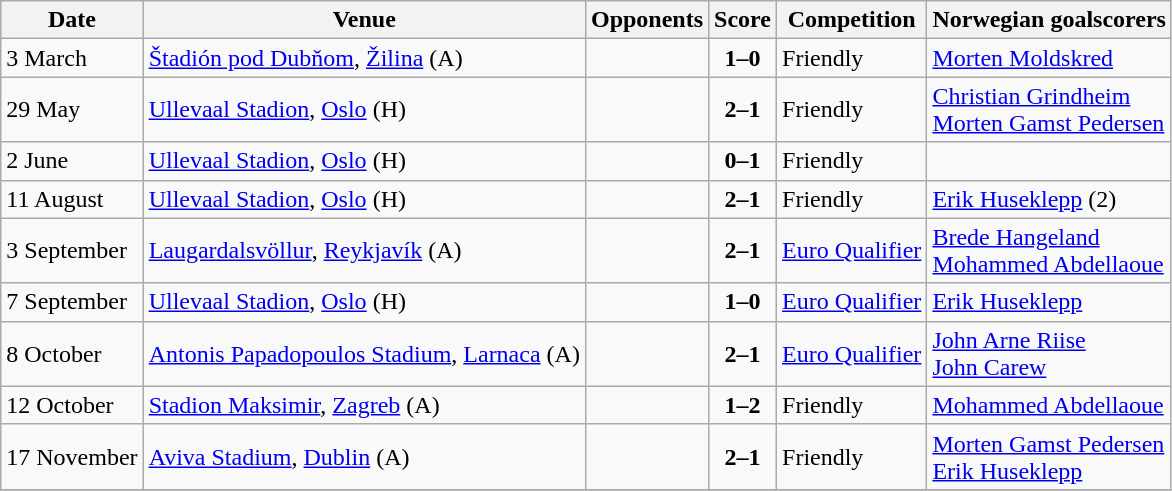<table class="wikitable">
<tr>
<th>Date</th>
<th>Venue</th>
<th>Opponents</th>
<th>Score</th>
<th>Competition</th>
<th>Norwegian goalscorers</th>
</tr>
<tr>
<td>3 March</td>
<td><a href='#'>Štadión pod Dubňom</a>, <a href='#'>Žilina</a> (A)</td>
<td></td>
<td align=center><strong>1–0</strong><br></td>
<td>Friendly</td>
<td><a href='#'>Morten Moldskred</a></td>
</tr>
<tr>
<td>29 May</td>
<td><a href='#'>Ullevaal Stadion</a>, <a href='#'>Oslo</a> (H)</td>
<td></td>
<td align=center><strong>2–1</strong><br></td>
<td>Friendly</td>
<td><a href='#'>Christian Grindheim</a><br><a href='#'>Morten Gamst Pedersen</a></td>
</tr>
<tr>
<td>2 June</td>
<td><a href='#'>Ullevaal Stadion</a>, <a href='#'>Oslo</a> (H)</td>
<td></td>
<td align=center><strong>0–1</strong><br></td>
<td>Friendly</td>
<td></td>
</tr>
<tr>
<td>11 August</td>
<td><a href='#'>Ullevaal Stadion</a>, <a href='#'>Oslo</a> (H)</td>
<td></td>
<td align=center><strong>2–1</strong><br></td>
<td>Friendly</td>
<td><a href='#'>Erik Huseklepp</a> (2)</td>
</tr>
<tr>
<td>3 September</td>
<td><a href='#'>Laugardalsvöllur</a>, <a href='#'>Reykjavík</a> (A)</td>
<td></td>
<td align=center><strong>2–1</strong><br></td>
<td><a href='#'>Euro Qualifier</a></td>
<td><a href='#'>Brede Hangeland</a><br><a href='#'>Mohammed Abdellaoue</a></td>
</tr>
<tr>
<td>7 September</td>
<td><a href='#'>Ullevaal Stadion</a>, <a href='#'>Oslo</a> (H)</td>
<td></td>
<td align=center><strong>1–0</strong><br></td>
<td><a href='#'>Euro Qualifier</a></td>
<td><a href='#'>Erik Huseklepp</a></td>
</tr>
<tr>
<td>8 October</td>
<td><a href='#'>Antonis Papadopoulos Stadium</a>, <a href='#'>Larnaca</a> (A)</td>
<td></td>
<td align=center><strong>2–1</strong><br></td>
<td><a href='#'>Euro Qualifier</a></td>
<td><a href='#'>John Arne Riise</a><br><a href='#'>John Carew</a></td>
</tr>
<tr>
<td>12 October</td>
<td><a href='#'>Stadion Maksimir</a>, <a href='#'>Zagreb</a> (A)</td>
<td></td>
<td align=center><strong>1–2</strong><br></td>
<td>Friendly</td>
<td><a href='#'>Mohammed Abdellaoue</a></td>
</tr>
<tr>
<td>17 November</td>
<td><a href='#'>Aviva Stadium</a>, <a href='#'>Dublin</a> (A)</td>
<td></td>
<td align=center><strong>2–1</strong><br></td>
<td>Friendly</td>
<td><a href='#'>Morten Gamst Pedersen</a><br><a href='#'>Erik Huseklepp</a></td>
</tr>
<tr>
</tr>
</table>
